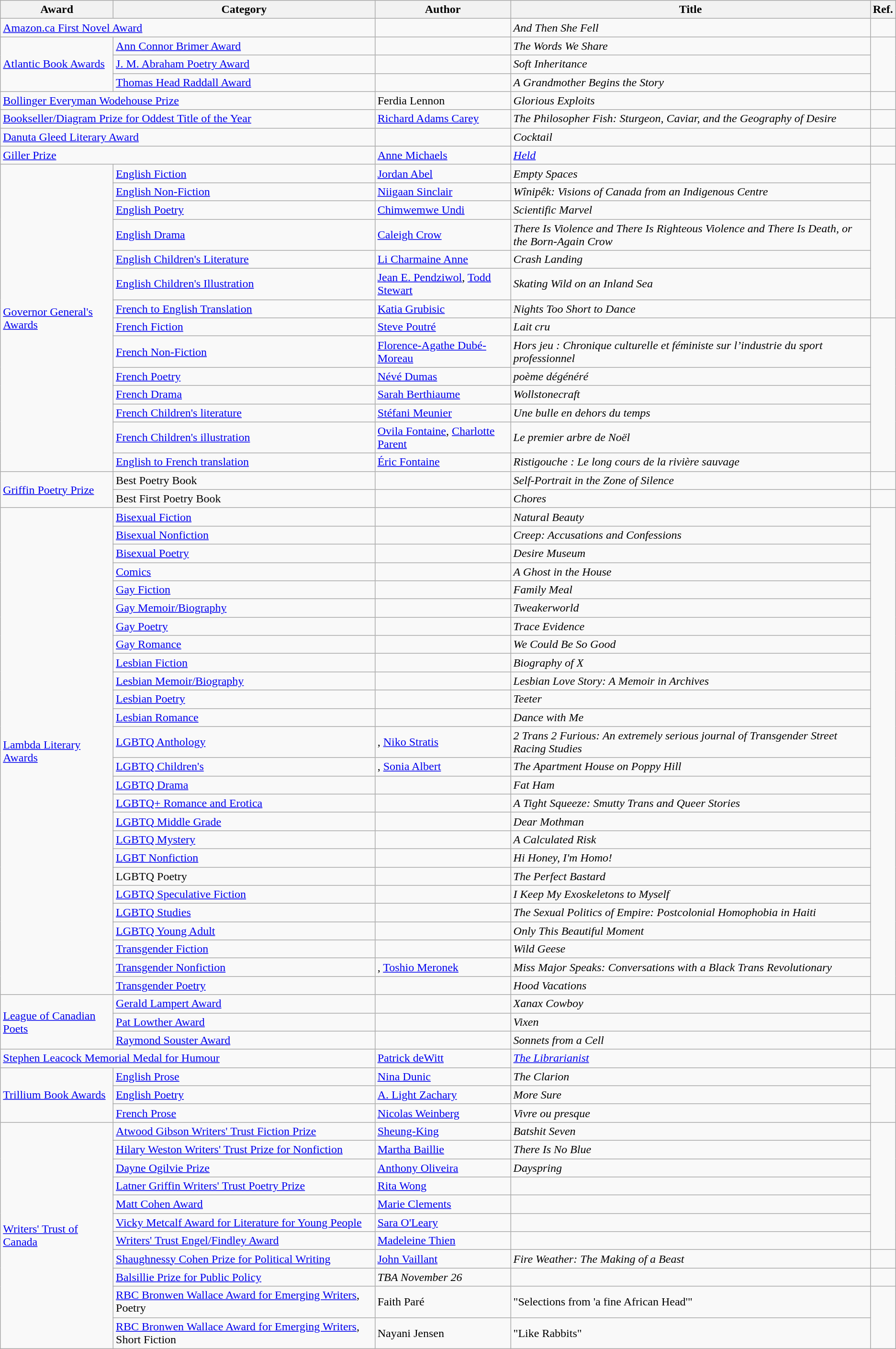<table class="wikitable sortable mw-collapsible">
<tr>
<th>Award</th>
<th>Category</th>
<th>Author</th>
<th>Title</th>
<th>Ref.</th>
</tr>
<tr>
<td colspan=2><a href='#'>Amazon.ca First Novel Award</a></td>
<td></td>
<td><em>And Then She Fell</em></td>
<td></td>
</tr>
<tr>
<td rowspan="3"><a href='#'>Atlantic Book Awards</a></td>
<td><a href='#'>Ann Connor Brimer Award</a></td>
<td></td>
<td><em>The Words We Share</em></td>
<td rowspan="3"></td>
</tr>
<tr>
<td><a href='#'>J. M. Abraham Poetry Award</a></td>
<td></td>
<td><em>Soft Inheritance</em></td>
</tr>
<tr>
<td><a href='#'>Thomas Head Raddall Award</a></td>
<td></td>
<td><em>A Grandmother Begins the Story</em></td>
</tr>
<tr>
<td colspan=2><a href='#'>Bollinger Everyman Wodehouse Prize</a></td>
<td>Ferdia Lennon</td>
<td><em>Glorious Exploits</em></td>
<td></td>
</tr>
<tr>
<td colspan=2><a href='#'>Bookseller/Diagram Prize for Oddest Title of the Year</a></td>
<td><a href='#'>Richard Adams Carey</a></td>
<td><em>The Philosopher Fish: Sturgeon, Caviar, and the Geography of Desire</em></td>
<td></td>
</tr>
<tr>
<td colspan=2><a href='#'>Danuta Gleed Literary Award</a></td>
<td></td>
<td><em>Cocktail</em></td>
<td></td>
</tr>
<tr>
<td colspan=2><a href='#'>Giller Prize</a></td>
<td><a href='#'>Anne Michaels</a></td>
<td><em><a href='#'>Held</a></em></td>
<td></td>
</tr>
<tr>
<td rowspan="14"><a href='#'>Governor General's Awards</a></td>
<td><a href='#'>English Fiction</a></td>
<td><a href='#'>Jordan Abel</a></td>
<td><em>Empty Spaces</em></td>
<td rowspan="7"></td>
</tr>
<tr>
<td><a href='#'>English Non-Fiction</a></td>
<td><a href='#'>Niigaan Sinclair</a></td>
<td><em>Wînipêk: Visions of Canada from an Indigenous Centre</em></td>
</tr>
<tr>
<td><a href='#'>English Poetry</a></td>
<td><a href='#'>Chimwemwe Undi</a></td>
<td><em>Scientific Marvel</em></td>
</tr>
<tr>
<td><a href='#'>English Drama</a></td>
<td><a href='#'>Caleigh Crow</a></td>
<td><em>There Is Violence and There Is Righteous Violence and There Is Death, or the Born-Again Crow</em></td>
</tr>
<tr>
<td><a href='#'>English Children's Literature</a></td>
<td><a href='#'>Li Charmaine Anne</a></td>
<td><em>Crash Landing</em></td>
</tr>
<tr>
<td><a href='#'>English Children's Illustration</a></td>
<td><a href='#'>Jean E. Pendziwol</a>, <a href='#'>Todd Stewart</a></td>
<td><em>Skating Wild on an Inland Sea</em></td>
</tr>
<tr>
<td><a href='#'>French to English Translation</a></td>
<td><a href='#'>Katia Grubisic</a></td>
<td><em>Nights Too Short to Dance</em></td>
</tr>
<tr>
<td><a href='#'>French Fiction</a></td>
<td><a href='#'>Steve Poutré</a></td>
<td><em>Lait cru</em></td>
<td rowspan="7"></td>
</tr>
<tr>
<td><a href='#'>French Non-Fiction</a></td>
<td><a href='#'>Florence-Agathe Dubé-Moreau</a></td>
<td><em>Hors jeu : Chronique culturelle et féministe sur l’industrie du sport professionnel</em></td>
</tr>
<tr>
<td><a href='#'>French Poetry</a></td>
<td><a href='#'>Névé Dumas</a></td>
<td><em>poème dégénéré</em></td>
</tr>
<tr>
<td><a href='#'>French Drama</a></td>
<td><a href='#'>Sarah Berthiaume</a></td>
<td><em>Wollstonecraft</em></td>
</tr>
<tr>
<td><a href='#'>French Children's literature</a></td>
<td><a href='#'>Stéfani Meunier</a></td>
<td><em>Une bulle en dehors du temps</em></td>
</tr>
<tr>
<td><a href='#'>French Children's illustration</a></td>
<td><a href='#'>Ovila Fontaine</a>, <a href='#'>Charlotte Parent</a></td>
<td><em>Le premier arbre de Noël</em></td>
</tr>
<tr>
<td><a href='#'>English to French translation</a></td>
<td><a href='#'>Éric Fontaine</a></td>
<td><em>Ristigouche : Le long cours de la rivière sauvage</em></td>
</tr>
<tr>
<td rowspan=2><a href='#'>Griffin Poetry Prize</a></td>
<td>Best Poetry Book</td>
<td></td>
<td><em>Self-Portrait in the Zone of Silence</em></td>
<td></td>
</tr>
<tr>
<td>Best First Poetry Book</td>
<td></td>
<td><em>Chores</em></td>
<td></td>
</tr>
<tr>
<td rowspan=26><a href='#'>Lambda Literary Awards</a></td>
<td><a href='#'>Bisexual Fiction</a></td>
<td></td>
<td><em>Natural Beauty</em></td>
<td rowspan=26></td>
</tr>
<tr>
<td><a href='#'>Bisexual Nonfiction</a></td>
<td></td>
<td><em>Creep: Accusations and Confessions</em></td>
</tr>
<tr>
<td><a href='#'>Bisexual Poetry</a></td>
<td></td>
<td><em>Desire Museum</em></td>
</tr>
<tr>
<td><a href='#'>Comics</a></td>
<td></td>
<td><em>A Ghost in the House</em></td>
</tr>
<tr>
<td><a href='#'>Gay Fiction</a></td>
<td></td>
<td><em>Family Meal</em></td>
</tr>
<tr>
<td><a href='#'>Gay Memoir/Biography</a></td>
<td></td>
<td><em>Tweakerworld</em></td>
</tr>
<tr>
<td><a href='#'>Gay Poetry</a></td>
<td></td>
<td><em>Trace Evidence</em></td>
</tr>
<tr>
<td><a href='#'>Gay Romance</a></td>
<td></td>
<td><em>We Could Be So Good</em></td>
</tr>
<tr>
<td><a href='#'>Lesbian Fiction</a></td>
<td></td>
<td><em>Biography of X</em></td>
</tr>
<tr>
<td><a href='#'>Lesbian Memoir/Biography</a></td>
<td></td>
<td><em>Lesbian Love Story: A Memoir in Archives</em></td>
</tr>
<tr>
<td><a href='#'>Lesbian Poetry</a></td>
<td></td>
<td><em>Teeter</em></td>
</tr>
<tr>
<td><a href='#'>Lesbian Romance</a></td>
<td></td>
<td><em>Dance with Me</em></td>
</tr>
<tr>
<td><a href='#'>LGBTQ Anthology</a></td>
<td>, <a href='#'>Niko Stratis</a></td>
<td><em>2 Trans 2 Furious: An extremely serious journal of Transgender Street Racing Studies</em></td>
</tr>
<tr>
<td><a href='#'>LGBTQ Children's</a></td>
<td>, <a href='#'>Sonia Albert</a></td>
<td><em>The Apartment House on Poppy Hill</em></td>
</tr>
<tr>
<td><a href='#'>LGBTQ Drama</a></td>
<td></td>
<td><em>Fat Ham</em></td>
</tr>
<tr>
<td><a href='#'>LGBTQ+ Romance and Erotica</a></td>
<td></td>
<td><em>A Tight Squeeze: Smutty Trans and Queer Stories</em></td>
</tr>
<tr>
<td><a href='#'>LGBTQ Middle Grade</a></td>
<td></td>
<td><em>Dear Mothman</em></td>
</tr>
<tr>
<td><a href='#'>LGBTQ Mystery</a></td>
<td></td>
<td><em>A Calculated Risk</em></td>
</tr>
<tr>
<td><a href='#'>LGBT Nonfiction</a></td>
<td></td>
<td><em>Hi Honey, I'm Homo!</em></td>
</tr>
<tr>
<td>LGBTQ Poetry</td>
<td></td>
<td><em>The Perfect Bastard</em></td>
</tr>
<tr>
<td><a href='#'>LGBTQ Speculative Fiction</a></td>
<td></td>
<td><em>I Keep My Exoskeletons to Myself</em></td>
</tr>
<tr>
<td><a href='#'>LGBTQ Studies</a></td>
<td></td>
<td><em>The Sexual Politics of Empire: Postcolonial Homophobia in Haiti</em></td>
</tr>
<tr>
<td><a href='#'>LGBTQ Young Adult</a></td>
<td></td>
<td><em>Only This Beautiful Moment</em></td>
</tr>
<tr>
<td><a href='#'>Transgender Fiction</a></td>
<td></td>
<td><em>Wild Geese</em></td>
</tr>
<tr>
<td><a href='#'>Transgender Nonfiction</a></td>
<td>, <a href='#'>Toshio Meronek</a></td>
<td><em>Miss Major Speaks: Conversations with a Black Trans Revolutionary</em></td>
</tr>
<tr>
<td><a href='#'>Transgender Poetry</a></td>
<td></td>
<td><em>Hood Vacations</em></td>
</tr>
<tr>
<td rowspan="3"><a href='#'>League of Canadian Poets</a></td>
<td><a href='#'>Gerald Lampert Award</a></td>
<td></td>
<td><em>Xanax Cowboy</em></td>
<td rowspan="3"></td>
</tr>
<tr>
<td><a href='#'>Pat Lowther Award</a></td>
<td></td>
<td><em>Vixen</em></td>
</tr>
<tr>
<td><a href='#'>Raymond Souster Award</a></td>
<td></td>
<td><em>Sonnets from a Cell</em></td>
</tr>
<tr>
<td colspan="2"><a href='#'>Stephen Leacock Memorial Medal for Humour</a></td>
<td><a href='#'>Patrick deWitt</a></td>
<td><em><a href='#'>The Librarianist</a></em></td>
<td></td>
</tr>
<tr>
<td rowspan=3><a href='#'>Trillium Book Awards</a></td>
<td><a href='#'>English Prose</a></td>
<td><a href='#'>Nina Dunic</a></td>
<td><em>The Clarion</em></td>
<td rowspan=3></td>
</tr>
<tr>
<td><a href='#'>English Poetry</a></td>
<td><a href='#'>A. Light Zachary</a></td>
<td><em>More Sure</em></td>
</tr>
<tr>
<td><a href='#'>French Prose</a></td>
<td><a href='#'>Nicolas Weinberg</a></td>
<td><em>Vivre ou presque</em> </td>
</tr>
<tr>
<td rowspan=11><a href='#'>Writers' Trust of Canada</a></td>
<td><a href='#'>Atwood Gibson Writers' Trust Fiction Prize</a></td>
<td><a href='#'>Sheung-King</a></td>
<td><em>Batshit Seven</em></td>
<td rowspan=7></td>
</tr>
<tr>
<td><a href='#'>Hilary Weston Writers' Trust Prize for Nonfiction</a></td>
<td><a href='#'>Martha Baillie</a></td>
<td><em>There Is No Blue</em></td>
</tr>
<tr>
<td><a href='#'>Dayne Ogilvie Prize</a></td>
<td><a href='#'>Anthony Oliveira</a></td>
<td><em>Dayspring</em></td>
</tr>
<tr>
<td><a href='#'>Latner Griffin Writers' Trust Poetry Prize</a></td>
<td><a href='#'>Rita Wong</a></td>
<td></td>
</tr>
<tr>
<td><a href='#'>Matt Cohen Award</a></td>
<td><a href='#'>Marie Clements</a></td>
<td></td>
</tr>
<tr>
<td><a href='#'>Vicky Metcalf Award for Literature for Young People</a></td>
<td><a href='#'>Sara O'Leary</a></td>
<td></td>
</tr>
<tr>
<td><a href='#'>Writers' Trust Engel/Findley Award</a></td>
<td><a href='#'>Madeleine Thien</a></td>
<td></td>
</tr>
<tr>
<td><a href='#'>Shaughnessy Cohen Prize for Political Writing</a></td>
<td><a href='#'>John Vaillant</a></td>
<td><em>Fire Weather: The Making of a Beast</em></td>
<td></td>
</tr>
<tr>
<td><a href='#'>Balsillie Prize for Public Policy</a></td>
<td><em>TBA November 26</em></td>
<td></td>
<td></td>
</tr>
<tr>
<td><a href='#'>RBC Bronwen Wallace Award for Emerging Writers</a>, Poetry</td>
<td>Faith Paré</td>
<td>"Selections from 'a fine African Head'"</td>
<td rowspan="2"></td>
</tr>
<tr>
<td><a href='#'>RBC Bronwen Wallace Award for Emerging Writers</a>, Short Fiction</td>
<td>Nayani Jensen</td>
<td>"Like Rabbits"</td>
</tr>
</table>
